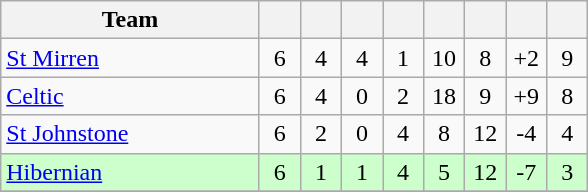<table class="wikitable" style="text-align:center;">
<tr>
<th width=165>Team</th>
<th width=20></th>
<th width=20></th>
<th width=20></th>
<th width=20></th>
<th width=20></th>
<th width=20></th>
<th width=20></th>
<th width=20></th>
</tr>
<tr>
<td align="left"><a href='#'>St Mirren</a></td>
<td>6</td>
<td>4</td>
<td>4</td>
<td>1</td>
<td>10</td>
<td>8</td>
<td>+2</td>
<td>9</td>
</tr>
<tr>
<td align="left"><a href='#'>Celtic</a></td>
<td>6</td>
<td>4</td>
<td>0</td>
<td>2</td>
<td>18</td>
<td>9</td>
<td>+9</td>
<td>8</td>
</tr>
<tr>
<td align="left"><a href='#'>St Johnstone</a></td>
<td>6</td>
<td>2</td>
<td>0</td>
<td>4</td>
<td>8</td>
<td>12</td>
<td>-4</td>
<td>4</td>
</tr>
<tr style="background:#cfc;">
<td align="left"><a href='#'>Hibernian</a></td>
<td>6</td>
<td>1</td>
<td>1</td>
<td>4</td>
<td>5</td>
<td>12</td>
<td>-7</td>
<td>3</td>
</tr>
<tr>
</tr>
</table>
